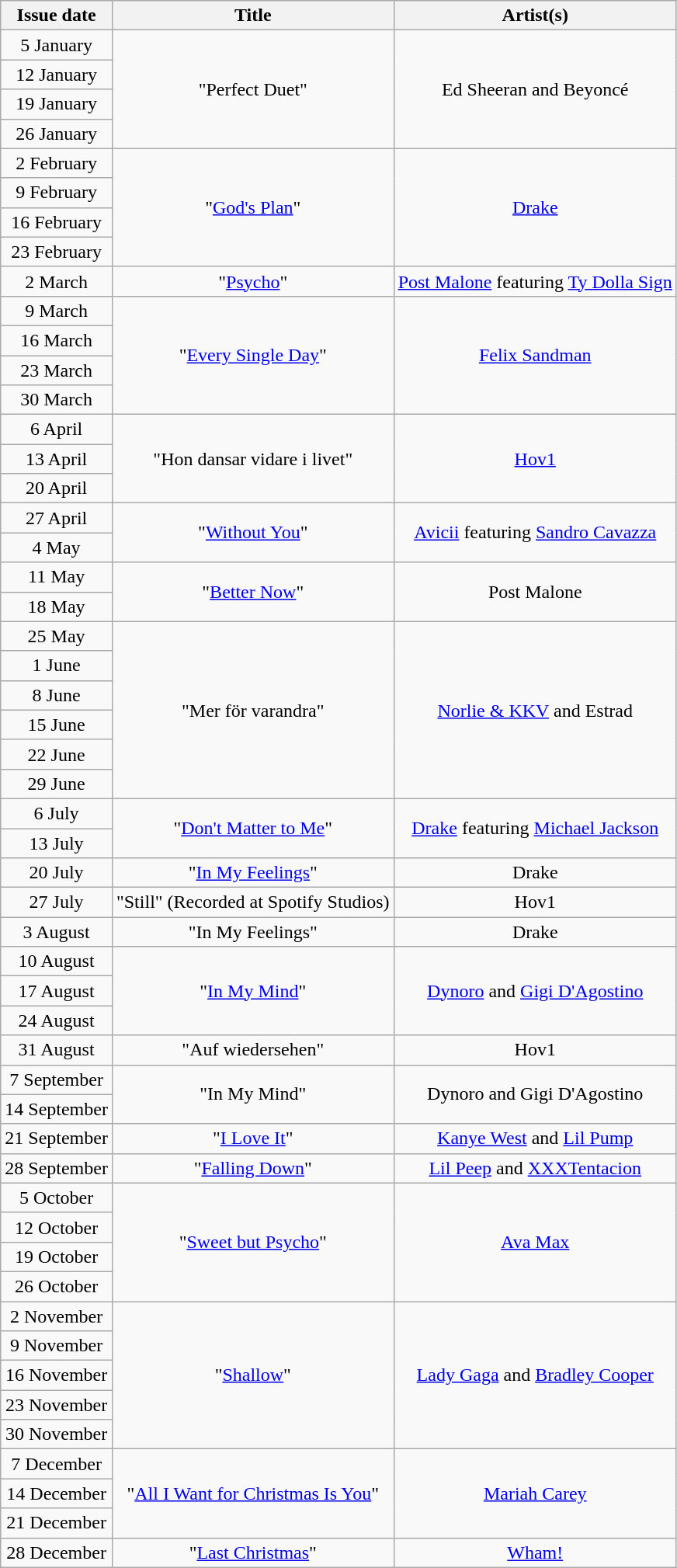<table class="wikitable" style="text-align:center;">
<tr>
<th>Issue date</th>
<th>Title</th>
<th>Artist(s)</th>
</tr>
<tr>
<td>5 January</td>
<td rowspan='4'>"Perfect Duet"</td>
<td rowspan='4'>Ed Sheeran and Beyoncé</td>
</tr>
<tr>
<td>12 January</td>
</tr>
<tr>
<td>19 January</td>
</tr>
<tr>
<td>26 January</td>
</tr>
<tr>
<td>2 February</td>
<td rowspan='4'>"<a href='#'>God's Plan</a>"</td>
<td rowspan='4'><a href='#'>Drake</a></td>
</tr>
<tr>
<td>9 February</td>
</tr>
<tr>
<td>16 February</td>
</tr>
<tr>
<td>23 February</td>
</tr>
<tr>
<td>2 March</td>
<td>"<a href='#'>Psycho</a>"</td>
<td><a href='#'>Post Malone</a> featuring <a href='#'>Ty Dolla Sign</a></td>
</tr>
<tr>
<td>9 March</td>
<td rowspan='4'>"<a href='#'>Every Single Day</a>"</td>
<td rowspan='4'><a href='#'>Felix Sandman</a></td>
</tr>
<tr>
<td>16 March</td>
</tr>
<tr>
<td>23 March</td>
</tr>
<tr>
<td>30 March</td>
</tr>
<tr>
<td>6 April</td>
<td rowspan='3'>"Hon dansar vidare i livet"</td>
<td rowspan='3'><a href='#'>Hov1</a></td>
</tr>
<tr>
<td>13 April</td>
</tr>
<tr>
<td>20 April</td>
</tr>
<tr>
<td>27 April</td>
<td rowspan='2'>"<a href='#'>Without You</a>"</td>
<td rowspan='2'><a href='#'>Avicii</a> featuring <a href='#'>Sandro Cavazza</a></td>
</tr>
<tr>
<td>4 May</td>
</tr>
<tr>
<td>11 May</td>
<td rowspan='2'>"<a href='#'>Better Now</a>"</td>
<td rowspan='2'>Post Malone</td>
</tr>
<tr>
<td>18 May</td>
</tr>
<tr>
<td>25 May</td>
<td rowspan='6'>"Mer för varandra"</td>
<td rowspan='6'><a href='#'>Norlie & KKV</a> and Estrad</td>
</tr>
<tr>
<td>1 June</td>
</tr>
<tr>
<td>8 June</td>
</tr>
<tr>
<td>15 June</td>
</tr>
<tr>
<td>22 June</td>
</tr>
<tr>
<td>29 June</td>
</tr>
<tr>
<td>6 July</td>
<td rowspan='2'>"<a href='#'>Don't Matter to Me</a>"</td>
<td rowspan='2'><a href='#'>Drake</a> featuring <a href='#'>Michael Jackson</a></td>
</tr>
<tr>
<td>13 July</td>
</tr>
<tr>
<td>20 July</td>
<td>"<a href='#'>In My Feelings</a>"</td>
<td>Drake</td>
</tr>
<tr>
<td>27 July</td>
<td>"Still" (Recorded at Spotify Studios)</td>
<td>Hov1</td>
</tr>
<tr>
<td>3 August</td>
<td>"In My Feelings"</td>
<td>Drake</td>
</tr>
<tr>
<td>10 August</td>
<td rowspan='3'>"<a href='#'>In My Mind</a>"</td>
<td rowspan='3'><a href='#'>Dynoro</a> and <a href='#'>Gigi D'Agostino</a></td>
</tr>
<tr>
<td>17 August</td>
</tr>
<tr>
<td>24 August</td>
</tr>
<tr>
<td>31 August</td>
<td>"Auf wiedersehen"</td>
<td>Hov1</td>
</tr>
<tr>
<td>7 September</td>
<td rowspan='2'>"In My Mind"</td>
<td rowspan='2'>Dynoro and Gigi D'Agostino</td>
</tr>
<tr>
<td>14 September</td>
</tr>
<tr>
<td>21 September</td>
<td>"<a href='#'>I Love It</a>"</td>
<td><a href='#'>Kanye West</a> and <a href='#'>Lil Pump</a></td>
</tr>
<tr>
<td>28 September</td>
<td>"<a href='#'>Falling Down</a>"</td>
<td><a href='#'>Lil Peep</a> and <a href='#'>XXXTentacion</a></td>
</tr>
<tr>
<td>5 October</td>
<td rowspan='4'>"<a href='#'>Sweet but Psycho</a>"</td>
<td rowspan='4'><a href='#'>Ava Max</a></td>
</tr>
<tr>
<td>12 October</td>
</tr>
<tr>
<td>19 October</td>
</tr>
<tr>
<td>26 October</td>
</tr>
<tr>
<td>2 November</td>
<td rowspan='5'>"<a href='#'>Shallow</a>"</td>
<td rowspan='5'><a href='#'>Lady Gaga</a> and <a href='#'>Bradley Cooper</a></td>
</tr>
<tr>
<td>9 November</td>
</tr>
<tr>
<td>16 November</td>
</tr>
<tr>
<td>23 November</td>
</tr>
<tr>
<td>30 November</td>
</tr>
<tr>
<td>7 December</td>
<td rowspan='3'>"<a href='#'>All I Want for Christmas Is You</a>"</td>
<td rowspan='3'><a href='#'>Mariah Carey</a></td>
</tr>
<tr>
<td>14 December</td>
</tr>
<tr>
<td>21 December</td>
</tr>
<tr>
<td>28 December</td>
<td>"<a href='#'>Last Christmas</a>"</td>
<td><a href='#'>Wham!</a></td>
</tr>
</table>
